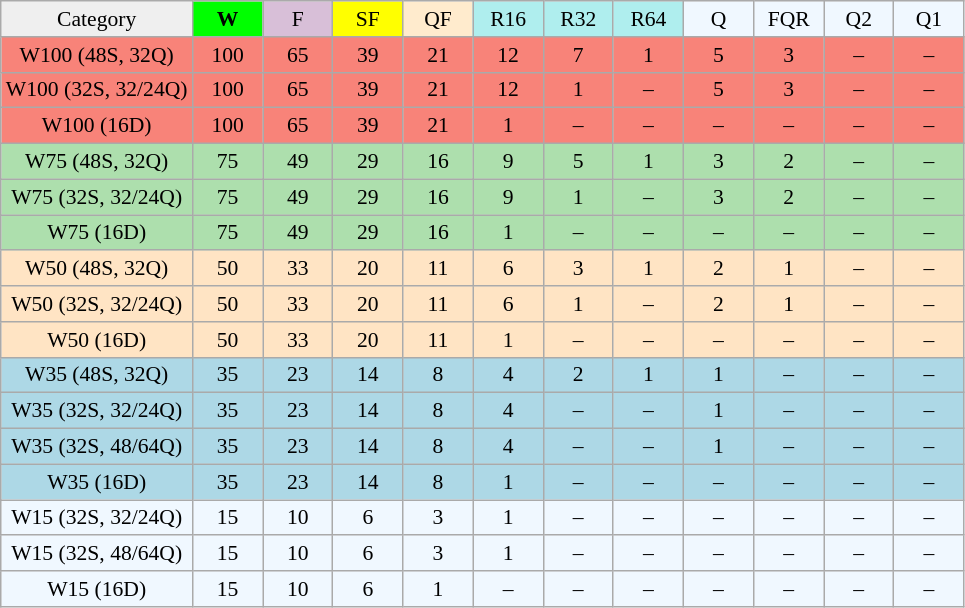<table class="wikitable" style="font-size:90%">
<tr align=center>
<td style="background:#efefef;">Category</td>
<td style="width:40px; background:lime;"><strong>W</strong></td>
<td style="width:40px; background:thistle;">F</td>
<td style="width:40px; background:#ff0;">SF</td>
<td style="width:40px; background:#ffebcd;">QF</td>
<td style="width:40px; background:#afeeee;">R16</td>
<td style="width:40px; background:#afeeee;">R32</td>
<td style="width:40px; background:#afeeee;">R64</td>
<td style="width:40px; background:#f0f8ff;">Q</td>
<td style="width:40px; background:#f0f8ff;">FQR</td>
<td style="width:40px; background:#f0f8ff;">Q2</td>
<td style="width:40px; background:#f0f8ff;">Q1</td>
</tr>
<tr style="text-align:center; background:#f88379;">
<td>W100 (48S, 32Q)</td>
<td>100</td>
<td>65</td>
<td>39</td>
<td>21</td>
<td>12</td>
<td>7</td>
<td>1</td>
<td>5</td>
<td>3</td>
<td>–</td>
<td>–</td>
</tr>
<tr style="text-align:center; background:#f88379;">
<td>W100 (32S, 32/24Q)</td>
<td>100</td>
<td>65</td>
<td>39</td>
<td>21</td>
<td>12</td>
<td>1</td>
<td>–</td>
<td>5</td>
<td>3</td>
<td>–</td>
<td>–</td>
</tr>
<tr style="text-align:center; background:#f88379;">
<td>W100 (16D)</td>
<td>100</td>
<td>65</td>
<td>39</td>
<td>21</td>
<td>1</td>
<td>–</td>
<td>–</td>
<td>–</td>
<td>–</td>
<td>–</td>
<td>–</td>
</tr>
<tr style="text-align:center; background:#addfad;">
<td>W75 (48S, 32Q)</td>
<td>75</td>
<td>49</td>
<td>29</td>
<td>16</td>
<td>9</td>
<td>5</td>
<td>1</td>
<td>3</td>
<td>2</td>
<td>–</td>
<td>–</td>
</tr>
<tr style="text-align:center; background:#addfad;">
<td>W75 (32S, 32/24Q)</td>
<td>75</td>
<td>49</td>
<td>29</td>
<td>16</td>
<td>9</td>
<td>1</td>
<td>–</td>
<td>3</td>
<td>2</td>
<td>–</td>
<td>–</td>
</tr>
<tr style="text-align:center; background:#addfad;">
<td>W75 (16D)</td>
<td>75</td>
<td>49</td>
<td>29</td>
<td>16</td>
<td>1</td>
<td>–</td>
<td>–</td>
<td>–</td>
<td>–</td>
<td>–</td>
<td>–</td>
</tr>
<tr style="text-align:center; background:#ffe4c4;">
<td>W50 (48S, 32Q)</td>
<td>50</td>
<td>33</td>
<td>20</td>
<td>11</td>
<td>6</td>
<td>3</td>
<td>1</td>
<td>2</td>
<td>1</td>
<td>–</td>
<td>–</td>
</tr>
<tr style="text-align:center; background:#ffe4c4;">
<td>W50 (32S, 32/24Q)</td>
<td>50</td>
<td>33</td>
<td>20</td>
<td>11</td>
<td>6</td>
<td>1</td>
<td>–</td>
<td>2</td>
<td>1</td>
<td>–</td>
<td>–</td>
</tr>
<tr style="text-align:center; background:#ffe4c4;">
<td>W50 (16D)</td>
<td>50</td>
<td>33</td>
<td>20</td>
<td>11</td>
<td>1</td>
<td>–</td>
<td>–</td>
<td>–</td>
<td>–</td>
<td>–</td>
<td>–</td>
</tr>
<tr style="text-align:center; background:lightblue;">
<td>W35 (48S, 32Q)</td>
<td>35</td>
<td>23</td>
<td>14</td>
<td>8</td>
<td>4</td>
<td>2</td>
<td>1</td>
<td>1</td>
<td>–</td>
<td>–</td>
<td>–</td>
</tr>
<tr style="text-align:center; background:lightblue;">
<td>W35 (32S, 32/24Q)</td>
<td>35</td>
<td>23</td>
<td>14</td>
<td>8</td>
<td>4</td>
<td>–</td>
<td>–</td>
<td>1</td>
<td>–</td>
<td>–</td>
<td>–</td>
</tr>
<tr style="text-align:center; background:lightblue;">
<td>W35 (32S, 48/64Q)</td>
<td>35</td>
<td>23</td>
<td>14</td>
<td>8</td>
<td>4</td>
<td>–</td>
<td>–</td>
<td>1</td>
<td>–</td>
<td>–</td>
<td>–</td>
</tr>
<tr style="text-align:center; background:lightblue;">
<td>W35 (16D)</td>
<td>35</td>
<td>23</td>
<td>14</td>
<td>8</td>
<td>1</td>
<td>–</td>
<td>–</td>
<td>–</td>
<td>–</td>
<td>–</td>
<td>–</td>
</tr>
<tr style="text-align:center; background:#f0f8ff;">
<td>W15 (32S, 32/24Q)</td>
<td>15</td>
<td>10</td>
<td>6</td>
<td>3</td>
<td>1</td>
<td>–</td>
<td>–</td>
<td>–</td>
<td>–</td>
<td>–</td>
<td>–</td>
</tr>
<tr style="text-align:center; background:#f0f8ff;">
<td>W15 (32S, 48/64Q)</td>
<td>15</td>
<td>10</td>
<td>6</td>
<td>3</td>
<td>1</td>
<td>–</td>
<td>–</td>
<td>–</td>
<td>–</td>
<td>–</td>
<td>–</td>
</tr>
<tr style="text-align:center; background:#f0f8ff;">
<td>W15 (16D)</td>
<td>15</td>
<td>10</td>
<td>6</td>
<td>1</td>
<td>–</td>
<td>–</td>
<td>–</td>
<td>–</td>
<td>–</td>
<td>–</td>
<td>–</td>
</tr>
</table>
